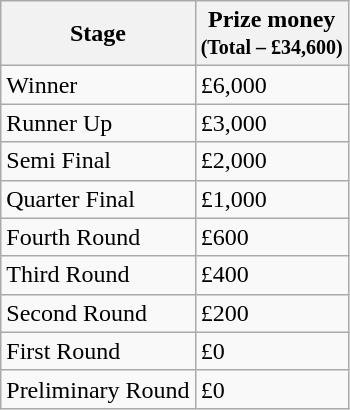<table class="wikitable">
<tr>
<th>Stage</th>
<th>Prize money<br><small>(Total – £34,600)</small></th>
</tr>
<tr>
<td>Winner</td>
<td>£6,000</td>
</tr>
<tr>
<td>Runner Up</td>
<td>£3,000</td>
</tr>
<tr>
<td>Semi Final</td>
<td>£2,000</td>
</tr>
<tr>
<td>Quarter Final</td>
<td>£1,000</td>
</tr>
<tr>
<td>Fourth Round</td>
<td>£600</td>
</tr>
<tr>
<td>Third Round</td>
<td>£400</td>
</tr>
<tr>
<td>Second Round</td>
<td>£200</td>
</tr>
<tr>
<td>First Round</td>
<td>£0</td>
</tr>
<tr>
<td>Preliminary Round</td>
<td>£0</td>
</tr>
</table>
